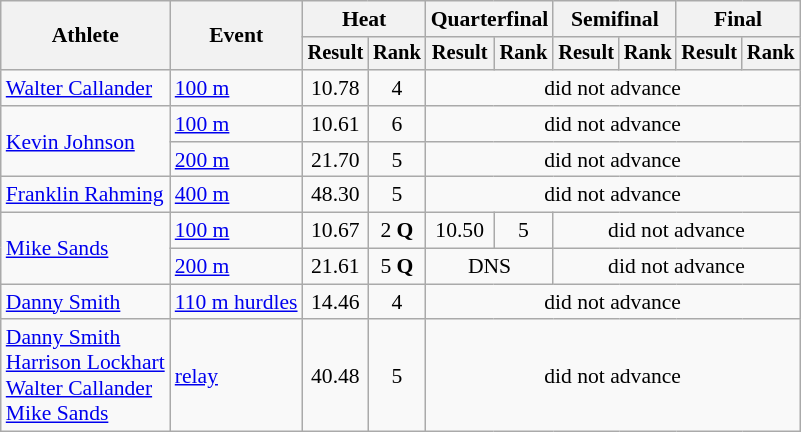<table class="wikitable" style="font-size:90%">
<tr>
<th rowspan="2">Athlete</th>
<th rowspan="2">Event</th>
<th colspan="2">Heat</th>
<th colspan="2">Quarterfinal</th>
<th colspan="2">Semifinal</th>
<th colspan="2">Final</th>
</tr>
<tr style="font-size:95%">
<th>Result</th>
<th>Rank</th>
<th>Result</th>
<th>Rank</th>
<th>Result</th>
<th>Rank</th>
<th>Result</th>
<th>Rank</th>
</tr>
<tr align=center>
<td align=left><a href='#'>Walter Callander</a></td>
<td align=left><a href='#'>100 m</a></td>
<td>10.78</td>
<td>4</td>
<td colspan=6>did not advance</td>
</tr>
<tr align=center>
<td align=left rowspan=2><a href='#'>Kevin Johnson</a></td>
<td align=left><a href='#'>100 m</a></td>
<td>10.61</td>
<td>6</td>
<td colspan=6>did not advance</td>
</tr>
<tr align=center>
<td align=left><a href='#'>200 m</a></td>
<td>21.70</td>
<td>5</td>
<td colspan=6>did not advance</td>
</tr>
<tr align=center>
<td align=left><a href='#'>Franklin Rahming</a></td>
<td align=left><a href='#'>400 m</a></td>
<td>48.30</td>
<td>5</td>
<td colspan=6>did not advance</td>
</tr>
<tr align=center>
<td align=left rowspan=2><a href='#'>Mike Sands</a></td>
<td align=left><a href='#'>100 m</a></td>
<td>10.67</td>
<td>2 <strong>Q</strong></td>
<td>10.50</td>
<td>5</td>
<td colspan=4>did not advance</td>
</tr>
<tr align=center>
<td align=left><a href='#'>200 m</a></td>
<td>21.61</td>
<td>5 <strong>Q</strong></td>
<td colspan=2>DNS</td>
<td colspan=4>did not advance</td>
</tr>
<tr align=center>
<td align=left><a href='#'>Danny Smith</a></td>
<td align=left><a href='#'>110 m hurdles</a></td>
<td>14.46</td>
<td>4</td>
<td colspan=6>did not advance</td>
</tr>
<tr align=center>
<td align=left><a href='#'>Danny Smith</a><br><a href='#'>Harrison Lockhart</a><br><a href='#'>Walter Callander</a><br><a href='#'>Mike Sands</a></td>
<td align=left><a href='#'> relay</a></td>
<td>40.48</td>
<td>5</td>
<td colspan=6>did not advance</td>
</tr>
</table>
